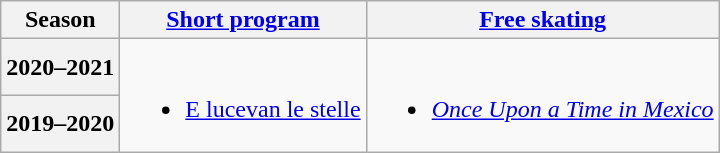<table class="wikitable" style="text-align:center">
<tr>
<th>Season</th>
<th><a href='#'>Short program</a></th>
<th><a href='#'>Free skating</a></th>
</tr>
<tr>
<th>2020–2021<br></th>
<td rowspan=2><br><ul><li><a href='#'>E lucevan le stelle</a><br></li></ul></td>
<td rowspan=2><br><ul><li><em><a href='#'>Once Upon a Time in Mexico</a></em><br></li></ul></td>
</tr>
<tr>
<th>2019–2020<br></th>
</tr>
</table>
